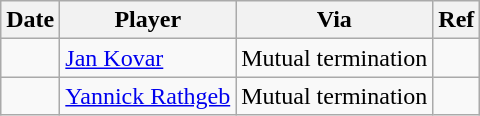<table class="wikitable">
<tr>
<th>Date</th>
<th>Player</th>
<th>Via</th>
<th>Ref</th>
</tr>
<tr>
<td></td>
<td><a href='#'>Jan Kovar</a></td>
<td>Mutual termination</td>
<td></td>
</tr>
<tr>
<td></td>
<td><a href='#'>Yannick Rathgeb</a></td>
<td>Mutual termination</td>
<td></td>
</tr>
</table>
